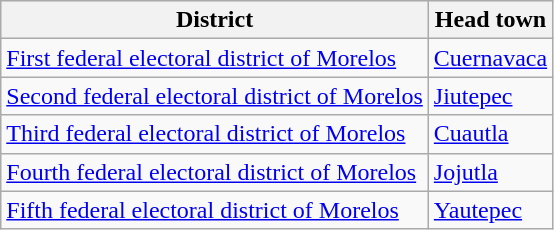<table class="wikitable" border="1">
<tr style="background:#efefef;">
<th><strong>District</strong></th>
<th><strong>Head town</strong></th>
</tr>
<tr>
<td><a href='#'>First federal electoral district of Morelos</a></td>
<td><a href='#'>Cuernavaca</a></td>
</tr>
<tr>
<td><a href='#'>Second federal electoral district of Morelos</a></td>
<td><a href='#'>Jiutepec</a></td>
</tr>
<tr>
<td><a href='#'>Third federal electoral district of Morelos</a></td>
<td><a href='#'>Cuautla</a></td>
</tr>
<tr>
<td><a href='#'>Fourth federal electoral district of Morelos</a></td>
<td><a href='#'>Jojutla</a></td>
</tr>
<tr>
<td><a href='#'>Fifth federal electoral district of Morelos</a></td>
<td><a href='#'>Yautepec</a></td>
</tr>
</table>
